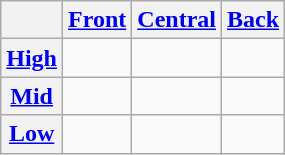<table class="wikitable" style="text-align:center">
<tr>
<th></th>
<th><a href='#'>Front</a></th>
<th><a href='#'>Central</a></th>
<th><a href='#'>Back</a></th>
</tr>
<tr>
<th><a href='#'>High</a></th>
<td></td>
<td></td>
<td></td>
</tr>
<tr>
<th><a href='#'>Mid</a></th>
<td></td>
<td></td>
<td></td>
</tr>
<tr>
<th><a href='#'>Low</a></th>
<td></td>
<td></td>
<td></td>
</tr>
</table>
